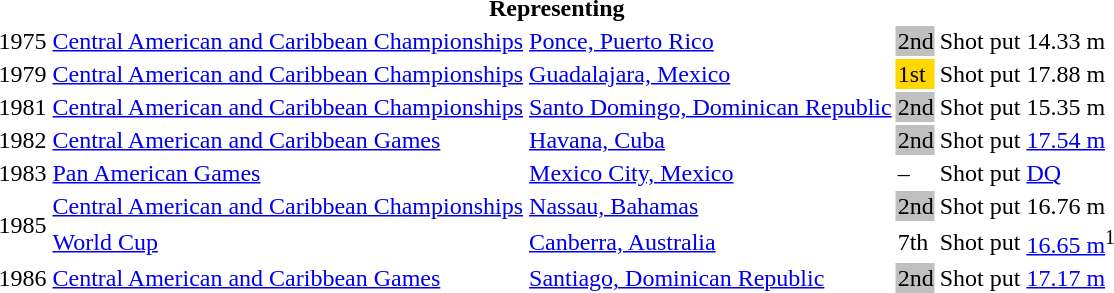<table>
<tr>
<th colspan="6">Representing </th>
</tr>
<tr>
<td>1975</td>
<td><a href='#'>Central American and Caribbean Championships</a></td>
<td><a href='#'>Ponce, Puerto Rico</a></td>
<td bgcolor=silver>2nd</td>
<td>Shot put</td>
<td>14.33 m</td>
</tr>
<tr>
<td>1979</td>
<td><a href='#'>Central American and Caribbean Championships</a></td>
<td><a href='#'>Guadalajara, Mexico</a></td>
<td bgcolor=gold>1st</td>
<td>Shot put</td>
<td>17.88 m</td>
</tr>
<tr>
<td>1981</td>
<td><a href='#'>Central American and Caribbean Championships</a></td>
<td><a href='#'>Santo Domingo, Dominican Republic</a></td>
<td bgcolor=silver>2nd</td>
<td>Shot put</td>
<td>15.35 m</td>
</tr>
<tr>
<td>1982</td>
<td><a href='#'>Central American and Caribbean Games</a></td>
<td><a href='#'>Havana, Cuba</a></td>
<td bgcolor=silver>2nd</td>
<td>Shot put</td>
<td><a href='#'>17.54 m</a></td>
</tr>
<tr>
<td>1983</td>
<td><a href='#'>Pan American Games</a></td>
<td><a href='#'>Mexico City, Mexico</a></td>
<td>–</td>
<td>Shot put</td>
<td><a href='#'>DQ</a></td>
</tr>
<tr>
<td rowspan=2>1985</td>
<td><a href='#'>Central American and Caribbean Championships</a></td>
<td><a href='#'>Nassau, Bahamas</a></td>
<td bgcolor=silver>2nd</td>
<td>Shot put</td>
<td>16.76 m</td>
</tr>
<tr>
<td><a href='#'>World Cup</a></td>
<td><a href='#'>Canberra, Australia</a></td>
<td>7th</td>
<td>Shot put</td>
<td><a href='#'>16.65 m</a><sup>1</sup></td>
</tr>
<tr>
<td>1986</td>
<td><a href='#'>Central American and Caribbean Games</a></td>
<td><a href='#'>Santiago, Dominican Republic</a></td>
<td bgcolor=silver>2nd</td>
<td>Shot put</td>
<td><a href='#'>17.17 m</a></td>
</tr>
</table>
